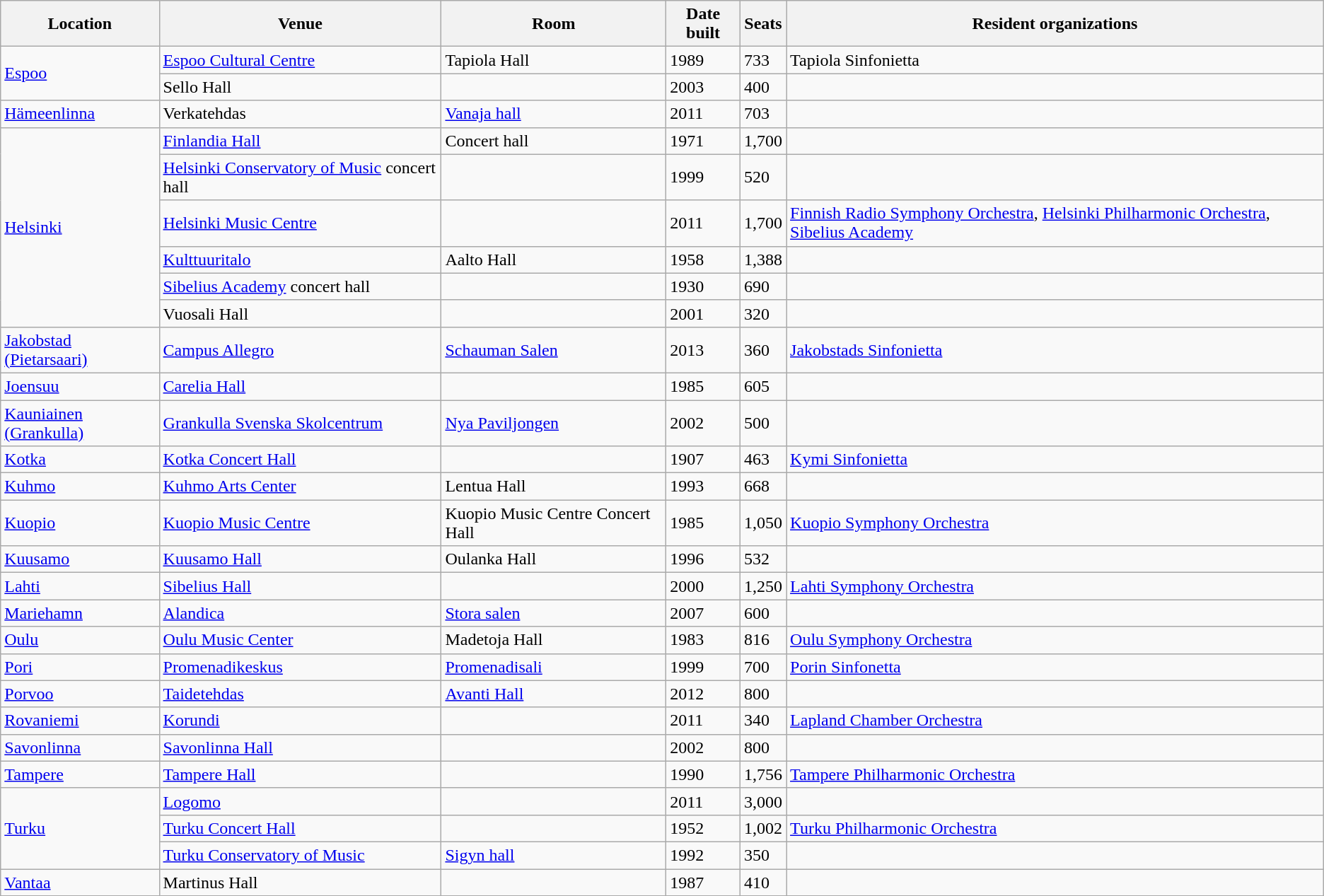<table class="wikitable">
<tr>
<th>Location</th>
<th>Venue</th>
<th>Room</th>
<th>Date built</th>
<th>Seats</th>
<th>Resident organizations</th>
</tr>
<tr>
<td rowspan=2><a href='#'>Espoo</a></td>
<td><a href='#'>Espoo Cultural Centre</a></td>
<td>Tapiola Hall</td>
<td>1989</td>
<td>733</td>
<td>Tapiola Sinfonietta</td>
</tr>
<tr>
<td>Sello Hall</td>
<td></td>
<td>2003</td>
<td>400</td>
<td></td>
</tr>
<tr>
<td><a href='#'>Hämeenlinna</a></td>
<td>Verkatehdas</td>
<td><a href='#'>Vanaja hall</a></td>
<td>2011</td>
<td>703</td>
<td></td>
</tr>
<tr>
<td rowspan=6><a href='#'>Helsinki</a></td>
<td><a href='#'>Finlandia Hall</a></td>
<td>Concert hall</td>
<td>1971</td>
<td>1,700</td>
<td></td>
</tr>
<tr>
<td><a href='#'>Helsinki Conservatory of Music</a> concert hall</td>
<td></td>
<td>1999</td>
<td>520</td>
<td></td>
</tr>
<tr>
<td><a href='#'>Helsinki Music Centre</a></td>
<td></td>
<td>2011</td>
<td>1,700</td>
<td><a href='#'>Finnish Radio Symphony Orchestra</a>, <a href='#'>Helsinki Philharmonic Orchestra</a>, <a href='#'>Sibelius Academy</a></td>
</tr>
<tr>
<td><a href='#'>Kulttuuritalo</a></td>
<td>Aalto Hall</td>
<td>1958</td>
<td>1,388</td>
<td></td>
</tr>
<tr>
<td><a href='#'>Sibelius Academy</a> concert hall</td>
<td></td>
<td>1930</td>
<td>690</td>
<td></td>
</tr>
<tr>
<td>Vuosali Hall</td>
<td></td>
<td>2001</td>
<td>320</td>
<td></td>
</tr>
<tr>
<td><a href='#'> Jakobstad (Pietarsaari)</a></td>
<td><a href='#'>Campus Allegro</a></td>
<td><a href='#'>Schauman Salen</a></td>
<td>2013</td>
<td>360</td>
<td><a href='#'>Jakobstads Sinfonietta</a></td>
</tr>
<tr>
<td><a href='#'>Joensuu</a></td>
<td><a href='#'>Carelia Hall</a></td>
<td></td>
<td>1985</td>
<td>605</td>
<td></td>
</tr>
<tr>
<td><a href='#'>Kauniainen (Grankulla)</a></td>
<td><a href='#'>Grankulla Svenska Skolcentrum</a></td>
<td><a href='#'>Nya Paviljongen</a></td>
<td>2002</td>
<td>500</td>
<td></td>
</tr>
<tr>
<td><a href='#'>Kotka</a></td>
<td><a href='#'>Kotka Concert Hall</a></td>
<td></td>
<td>1907</td>
<td>463</td>
<td><a href='#'>Kymi Sinfonietta</a></td>
</tr>
<tr>
<td><a href='#'>Kuhmo</a></td>
<td><a href='#'>Kuhmo Arts Center</a></td>
<td>Lentua Hall</td>
<td>1993</td>
<td>668</td>
<td></td>
</tr>
<tr>
<td><a href='#'>Kuopio</a></td>
<td><a href='#'>Kuopio Music Centre</a></td>
<td>Kuopio Music Centre Concert Hall</td>
<td>1985</td>
<td>1,050</td>
<td><a href='#'>Kuopio Symphony Orchestra</a></td>
</tr>
<tr>
<td><a href='#'>Kuusamo</a></td>
<td><a href='#'>Kuusamo Hall</a></td>
<td>Oulanka Hall</td>
<td>1996</td>
<td>532</td>
<td></td>
</tr>
<tr>
<td><a href='#'>Lahti</a></td>
<td><a href='#'>Sibelius Hall</a></td>
<td></td>
<td>2000</td>
<td>1,250</td>
<td><a href='#'>Lahti Symphony Orchestra</a></td>
</tr>
<tr>
<td><a href='#'>Mariehamn</a></td>
<td><a href='#'>Alandica</a></td>
<td><a href='#'>Stora salen</a></td>
<td>2007</td>
<td>600</td>
<td></td>
</tr>
<tr>
<td><a href='#'>Oulu</a></td>
<td><a href='#'>Oulu Music Center</a></td>
<td>Madetoja Hall</td>
<td>1983</td>
<td>816</td>
<td><a href='#'>Oulu Symphony Orchestra</a></td>
</tr>
<tr>
<td><a href='#'>Pori</a></td>
<td><a href='#'>Promenadikeskus</a></td>
<td><a href='#'>Promenadisali</a></td>
<td>1999</td>
<td>700</td>
<td><a href='#'>Porin Sinfonetta</a></td>
</tr>
<tr>
<td><a href='#'>Porvoo</a></td>
<td><a href='#'>Taidetehdas</a></td>
<td><a href='#'>Avanti Hall</a></td>
<td>2012</td>
<td>800</td>
<td></td>
</tr>
<tr>
<td><a href='#'>Rovaniemi</a></td>
<td><a href='#'>Korundi</a></td>
<td></td>
<td>2011</td>
<td>340</td>
<td><a href='#'>Lapland Chamber Orchestra</a></td>
</tr>
<tr>
<td><a href='#'>Savonlinna</a></td>
<td><a href='#'>Savonlinna Hall</a></td>
<td></td>
<td>2002</td>
<td>800</td>
<td></td>
</tr>
<tr>
<td><a href='#'>Tampere</a></td>
<td><a href='#'>Tampere Hall</a></td>
<td></td>
<td>1990</td>
<td>1,756</td>
<td><a href='#'>Tampere Philharmonic Orchestra</a></td>
</tr>
<tr>
<td rowspan=3><a href='#'>Turku</a></td>
<td><a href='#'>Logomo</a></td>
<td></td>
<td>2011</td>
<td>3,000</td>
<td></td>
</tr>
<tr>
<td><a href='#'>Turku Concert Hall</a></td>
<td></td>
<td>1952</td>
<td>1,002</td>
<td><a href='#'>Turku Philharmonic Orchestra</a></td>
</tr>
<tr>
<td><a href='#'>Turku Conservatory of Music</a></td>
<td><a href='#'>Sigyn hall</a></td>
<td>1992</td>
<td>350</td>
<td></td>
</tr>
<tr>
<td><a href='#'>Vantaa</a></td>
<td>Martinus Hall</td>
<td></td>
<td>1987</td>
<td>410</td>
<td></td>
</tr>
</table>
